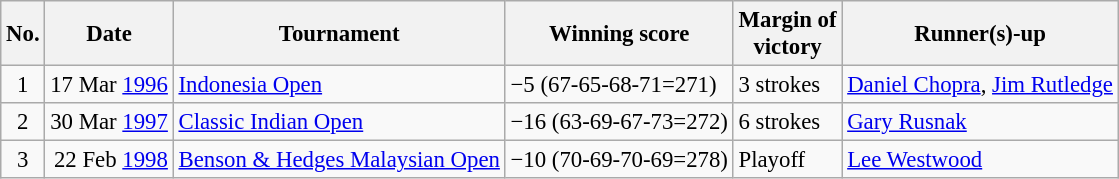<table class="wikitable" style="font-size:95%;">
<tr>
<th>No.</th>
<th>Date</th>
<th>Tournament</th>
<th>Winning score</th>
<th>Margin of<br>victory</th>
<th>Runner(s)-up</th>
</tr>
<tr>
<td align=center>1</td>
<td align=right>17 Mar <a href='#'>1996</a></td>
<td><a href='#'>Indonesia Open</a></td>
<td>−5 (67-65-68-71=271)</td>
<td>3 strokes</td>
<td> <a href='#'>Daniel Chopra</a>,  <a href='#'>Jim Rutledge</a></td>
</tr>
<tr>
<td align=center>2</td>
<td align=right>30 Mar <a href='#'>1997</a></td>
<td><a href='#'>Classic Indian Open</a></td>
<td>−16 (63-69-67-73=272)</td>
<td>6 strokes</td>
<td> <a href='#'>Gary Rusnak</a></td>
</tr>
<tr>
<td align=center>3</td>
<td align=right>22 Feb <a href='#'>1998</a></td>
<td><a href='#'>Benson & Hedges Malaysian Open</a></td>
<td>−10 (70-69-70-69=278)</td>
<td>Playoff</td>
<td> <a href='#'>Lee Westwood</a></td>
</tr>
</table>
